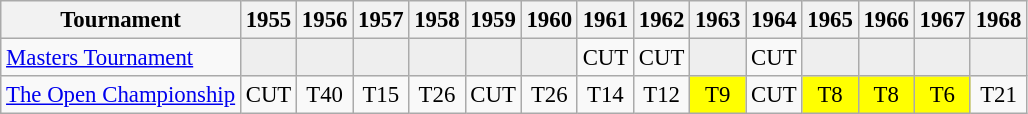<table class="wikitable" style="font-size:95%;text-align:center;">
<tr>
<th>Tournament</th>
<th>1955</th>
<th>1956</th>
<th>1957</th>
<th>1958</th>
<th>1959</th>
<th>1960</th>
<th>1961</th>
<th>1962</th>
<th>1963</th>
<th>1964</th>
<th>1965</th>
<th>1966</th>
<th>1967</th>
<th>1968</th>
</tr>
<tr>
<td align=left><a href='#'>Masters Tournament</a></td>
<td style="background:#eeeeee;"></td>
<td style="background:#eeeeee;"></td>
<td style="background:#eeeeee;"></td>
<td style="background:#eeeeee;"></td>
<td style="background:#eeeeee;"></td>
<td style="background:#eeeeee;"></td>
<td>CUT</td>
<td>CUT</td>
<td style="background:#eeeeee;"></td>
<td>CUT</td>
<td style="background:#eeeeee;"></td>
<td style="background:#eeeeee;"></td>
<td style="background:#eeeeee;"></td>
<td style="background:#eeeeee;"></td>
</tr>
<tr>
<td align=left><a href='#'>The Open Championship</a></td>
<td>CUT</td>
<td>T40</td>
<td>T15</td>
<td>T26</td>
<td>CUT</td>
<td>T26</td>
<td>T14</td>
<td>T12</td>
<td style="background:yellow;">T9</td>
<td>CUT</td>
<td style="background:yellow;">T8</td>
<td style="background:yellow;">T8</td>
<td style="background:yellow;">T6</td>
<td>T21</td>
</tr>
</table>
